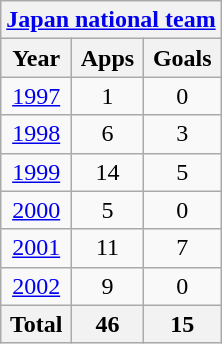<table class="wikitable" style="text-align:center">
<tr>
<th colspan=3><a href='#'>Japan national team</a></th>
</tr>
<tr>
<th>Year</th>
<th>Apps</th>
<th>Goals</th>
</tr>
<tr>
<td><a href='#'>1997</a></td>
<td>1</td>
<td>0</td>
</tr>
<tr>
<td><a href='#'>1998</a></td>
<td>6</td>
<td>3</td>
</tr>
<tr>
<td><a href='#'>1999</a></td>
<td>14</td>
<td>5</td>
</tr>
<tr>
<td><a href='#'>2000</a></td>
<td>5</td>
<td>0</td>
</tr>
<tr>
<td><a href='#'>2001</a></td>
<td>11</td>
<td>7</td>
</tr>
<tr>
<td><a href='#'>2002</a></td>
<td>9</td>
<td>0</td>
</tr>
<tr>
<th>Total</th>
<th>46</th>
<th>15</th>
</tr>
</table>
